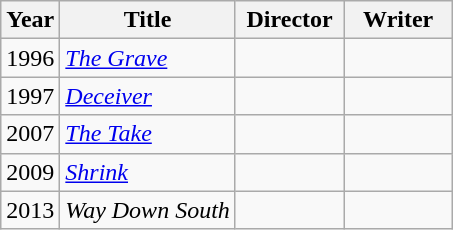<table class="wikitable">
<tr>
<th>Year</th>
<th>Title</th>
<th width=65>Director</th>
<th width=65>Writer</th>
</tr>
<tr>
<td>1996</td>
<td><em><a href='#'>The Grave</a></em></td>
<td></td>
<td></td>
</tr>
<tr>
<td>1997</td>
<td><em><a href='#'>Deceiver</a></em></td>
<td></td>
<td></td>
</tr>
<tr>
<td>2007</td>
<td><em><a href='#'>The Take</a></em></td>
<td></td>
<td></td>
</tr>
<tr>
<td>2009</td>
<td><em><a href='#'>Shrink</a></em></td>
<td></td>
<td></td>
</tr>
<tr>
<td>2013</td>
<td><em>Way Down South</em></td>
<td></td>
<td></td>
</tr>
</table>
